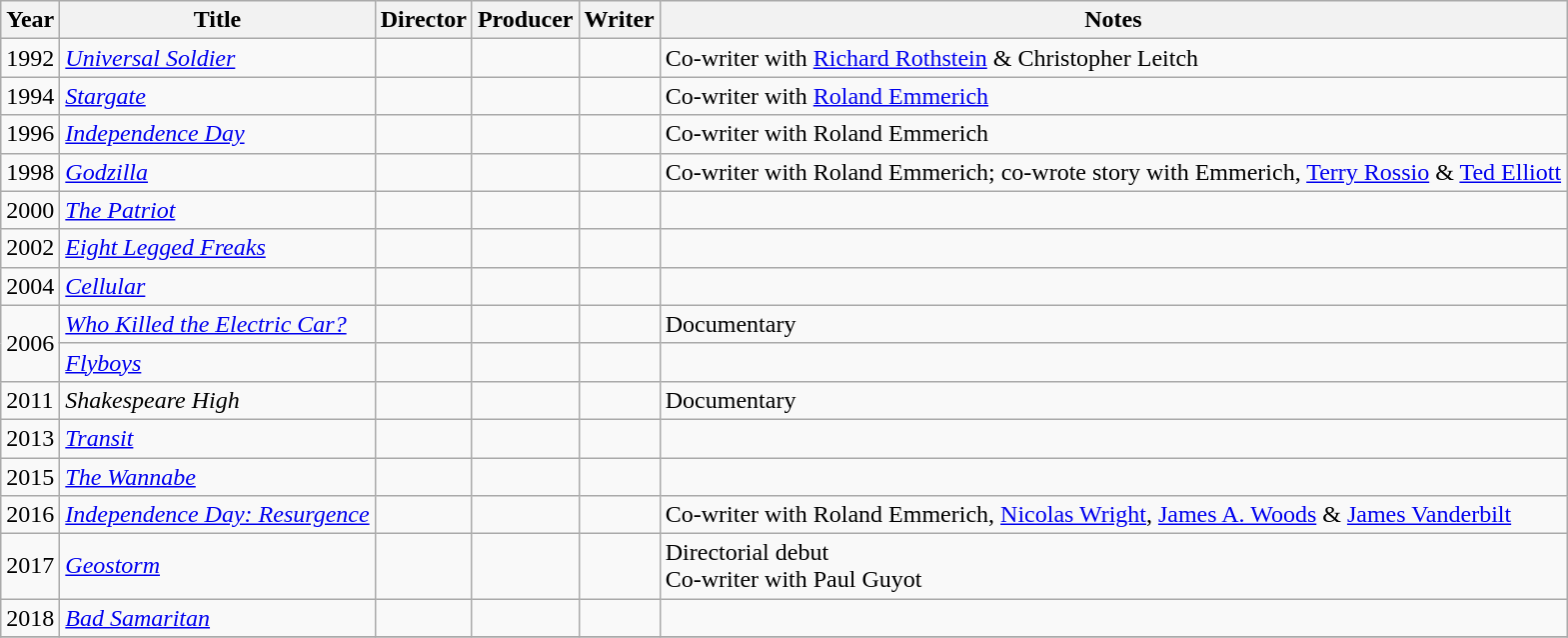<table class="wikitable">
<tr>
<th>Year</th>
<th>Title</th>
<th>Director</th>
<th>Producer</th>
<th>Writer</th>
<th>Notes</th>
</tr>
<tr>
<td>1992</td>
<td><em><a href='#'>Universal Soldier</a></em></td>
<td></td>
<td></td>
<td></td>
<td>Co-writer with <a href='#'>Richard Rothstein</a> & Christopher Leitch</td>
</tr>
<tr>
<td>1994</td>
<td><em><a href='#'>Stargate</a></em></td>
<td></td>
<td></td>
<td></td>
<td>Co-writer with <a href='#'>Roland Emmerich</a></td>
</tr>
<tr>
<td>1996</td>
<td><em><a href='#'>Independence Day</a></em></td>
<td></td>
<td></td>
<td></td>
<td>Co-writer with Roland Emmerich</td>
</tr>
<tr>
<td>1998</td>
<td><em><a href='#'>Godzilla</a></em></td>
<td></td>
<td></td>
<td></td>
<td>Co-writer with Roland Emmerich; co-wrote story with Emmerich, <a href='#'>Terry Rossio</a> & <a href='#'>Ted Elliott</a></td>
</tr>
<tr>
<td>2000</td>
<td><em><a href='#'>The Patriot</a></em></td>
<td></td>
<td></td>
<td></td>
<td></td>
</tr>
<tr>
<td>2002</td>
<td><em><a href='#'>Eight Legged Freaks</a></em></td>
<td></td>
<td></td>
<td></td>
<td></td>
</tr>
<tr>
<td>2004</td>
<td><em><a href='#'>Cellular</a></em></td>
<td></td>
<td></td>
<td></td>
<td></td>
</tr>
<tr>
<td rowspan="2">2006</td>
<td><em><a href='#'>Who Killed the Electric Car?</a></em></td>
<td></td>
<td></td>
<td></td>
<td>Documentary</td>
</tr>
<tr>
<td><em><a href='#'>Flyboys</a></em></td>
<td></td>
<td></td>
<td></td>
<td></td>
</tr>
<tr>
<td>2011</td>
<td><em>Shakespeare High</em></td>
<td></td>
<td></td>
<td></td>
<td>Documentary</td>
</tr>
<tr>
<td>2013</td>
<td><em><a href='#'>Transit</a></em></td>
<td></td>
<td></td>
<td></td>
<td></td>
</tr>
<tr>
<td>2015</td>
<td><em><a href='#'>The Wannabe</a></em></td>
<td></td>
<td></td>
<td></td>
<td></td>
</tr>
<tr>
<td>2016</td>
<td><em><a href='#'>Independence Day: Resurgence</a></em></td>
<td></td>
<td></td>
<td></td>
<td>Co-writer with Roland Emmerich, <a href='#'>Nicolas Wright</a>, <a href='#'>James A. Woods</a> & <a href='#'>James Vanderbilt</a></td>
</tr>
<tr>
<td>2017</td>
<td><em><a href='#'>Geostorm</a></em></td>
<td></td>
<td></td>
<td></td>
<td>Directorial debut<br>Co-writer with Paul Guyot</td>
</tr>
<tr>
<td>2018</td>
<td><em><a href='#'>Bad Samaritan</a></em></td>
<td></td>
<td></td>
<td></td>
<td></td>
</tr>
<tr>
</tr>
</table>
